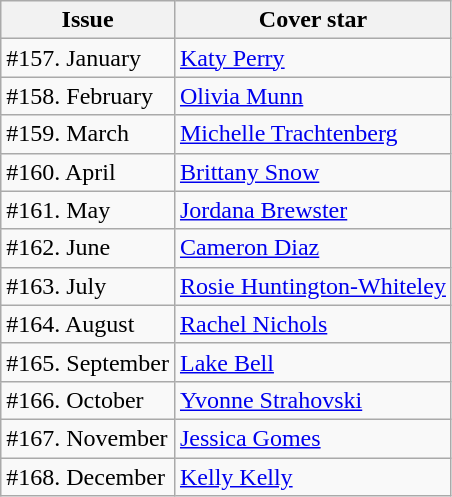<table class="sortable wikitable">
<tr>
<th>Issue</th>
<th>Cover star</th>
</tr>
<tr>
<td>#157. January</td>
<td><a href='#'>Katy Perry</a></td>
</tr>
<tr>
<td>#158. February</td>
<td><a href='#'>Olivia Munn</a></td>
</tr>
<tr>
<td>#159. March</td>
<td><a href='#'>Michelle Trachtenberg</a></td>
</tr>
<tr>
<td>#160. April</td>
<td><a href='#'>Brittany Snow</a></td>
</tr>
<tr>
<td>#161. May</td>
<td><a href='#'>Jordana Brewster</a></td>
</tr>
<tr>
<td>#162. June</td>
<td><a href='#'>Cameron Diaz</a></td>
</tr>
<tr>
<td>#163. July</td>
<td><a href='#'>Rosie Huntington-Whiteley</a></td>
</tr>
<tr>
<td>#164. August</td>
<td><a href='#'>Rachel Nichols</a></td>
</tr>
<tr>
<td>#165. September</td>
<td><a href='#'>Lake Bell</a></td>
</tr>
<tr>
<td>#166. October</td>
<td><a href='#'>Yvonne Strahovski</a></td>
</tr>
<tr>
<td>#167. November</td>
<td><a href='#'>Jessica Gomes</a></td>
</tr>
<tr>
<td>#168. December</td>
<td><a href='#'>Kelly Kelly</a></td>
</tr>
</table>
